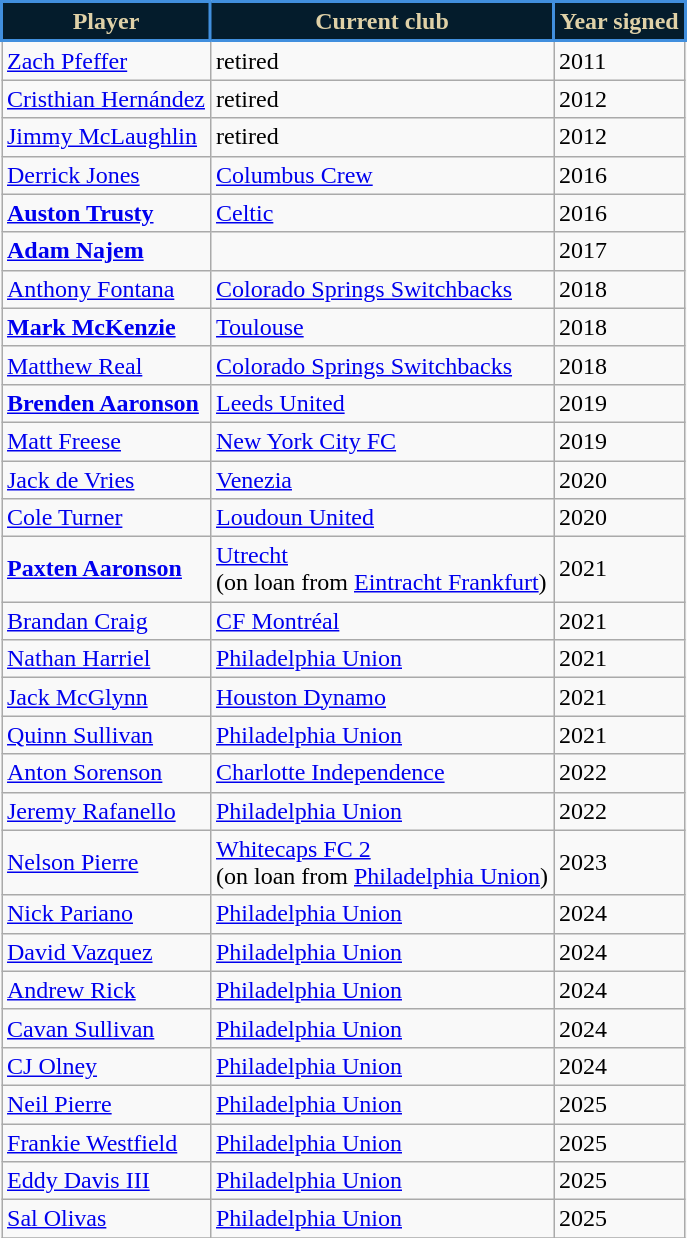<table class="wikitable" style="text-align:center">
<tr>
<th style="background:#041C2C; color:#DFD1A7; border:2px solid #418FDE;">Player</th>
<th style="background:#041C2C; color:#DFD1A7; border:2px solid #418FDE;">Current club</th>
<th style="background:#041C2C; color:#DFD1A7; border:2px solid #418FDE;">Year signed</th>
</tr>
<tr>
<td align=left> <a href='#'>Zach Pfeffer</a></td>
<td align=left>retired</td>
<td align=left>2011</td>
</tr>
<tr>
<td align=left> <a href='#'>Cristhian Hernández</a></td>
<td align=left>retired</td>
<td align=left>2012</td>
</tr>
<tr>
<td align=left> <a href='#'>Jimmy McLaughlin</a></td>
<td align=left>retired</td>
<td align=left>2012</td>
</tr>
<tr>
<td align=left> <a href='#'>Derrick Jones</a></td>
<td align=left> <a href='#'>Columbus Crew</a></td>
<td align=left>2016</td>
</tr>
<tr>
<td align=left> <strong><a href='#'>Auston Trusty</a></strong></td>
<td align=left> <a href='#'>Celtic</a></td>
<td align=left>2016</td>
</tr>
<tr>
<td align=left> <strong><a href='#'>Adam Najem</a></strong></td>
<td align=left></td>
<td align=left>2017</td>
</tr>
<tr>
<td align=left> <a href='#'>Anthony Fontana</a></td>
<td align=left> <a href='#'>Colorado Springs Switchbacks</a></td>
<td align=left>2018</td>
</tr>
<tr>
<td align=left> <strong><a href='#'>Mark McKenzie</a></strong></td>
<td align=left> <a href='#'>Toulouse</a></td>
<td align=left>2018</td>
</tr>
<tr>
<td align=left> <a href='#'>Matthew Real</a></td>
<td align=left> <a href='#'>Colorado Springs Switchbacks</a></td>
<td align=left>2018</td>
</tr>
<tr>
<td align=left> <strong><a href='#'>Brenden Aaronson</a></strong></td>
<td align=left> <a href='#'>Leeds United</a></td>
<td align=left>2019</td>
</tr>
<tr>
<td align=left> <a href='#'>Matt Freese</a></td>
<td align=left> <a href='#'>New York City FC</a></td>
<td align=left>2019</td>
</tr>
<tr>
<td align=left> <a href='#'>Jack de Vries</a></td>
<td align=left> <a href='#'>Venezia</a></td>
<td align=left>2020</td>
</tr>
<tr>
<td align=left> <a href='#'>Cole Turner</a></td>
<td align=left> <a href='#'>Loudoun United</a></td>
<td align=left>2020</td>
</tr>
<tr>
<td align=left> <strong><a href='#'>Paxten Aaronson</a></strong></td>
<td align=left> <a href='#'>Utrecht</a><br>(on loan from  <a href='#'>Eintracht Frankfurt</a>)</td>
<td align=left>2021</td>
</tr>
<tr>
<td align=left> <a href='#'>Brandan Craig</a></td>
<td align=left> <a href='#'>CF Montréal</a></td>
<td align=left>2021</td>
</tr>
<tr>
<td align=left> <a href='#'>Nathan Harriel</a></td>
<td align=left> <a href='#'>Philadelphia Union</a></td>
<td align=left>2021</td>
</tr>
<tr>
<td align=left> <a href='#'>Jack McGlynn</a></td>
<td align=left> <a href='#'>Houston Dynamo</a></td>
<td align=left>2021</td>
</tr>
<tr>
<td align=left> <a href='#'>Quinn Sullivan</a></td>
<td align=left> <a href='#'>Philadelphia Union</a></td>
<td align=left>2021</td>
</tr>
<tr>
<td align=left> <a href='#'>Anton Sorenson</a></td>
<td align=left> <a href='#'>Charlotte Independence</a></td>
<td align=left>2022</td>
</tr>
<tr>
<td align=left> <a href='#'>Jeremy Rafanello</a></td>
<td align=left> <a href='#'>Philadelphia Union</a></td>
<td align=left>2022</td>
</tr>
<tr>
<td align=left> <a href='#'>Nelson Pierre</a></td>
<td align=left> <a href='#'>Whitecaps FC 2</a><br>(on loan from  <a href='#'>Philadelphia Union</a>)</td>
<td align=left>2023</td>
</tr>
<tr>
<td align=left> <a href='#'>Nick Pariano</a></td>
<td align=left> <a href='#'>Philadelphia Union</a></td>
<td align=left>2024</td>
</tr>
<tr>
<td align=left> <a href='#'>David Vazquez</a></td>
<td align=left> <a href='#'>Philadelphia Union</a></td>
<td align=left>2024</td>
</tr>
<tr>
<td align=left> <a href='#'>Andrew Rick</a></td>
<td align=left> <a href='#'>Philadelphia Union</a></td>
<td align=left>2024</td>
</tr>
<tr>
<td align=left> <a href='#'>Cavan Sullivan</a></td>
<td align=left> <a href='#'>Philadelphia Union</a></td>
<td align=left>2024</td>
</tr>
<tr>
<td align=left> <a href='#'>CJ Olney</a></td>
<td align=left> <a href='#'>Philadelphia Union</a></td>
<td align=left>2024</td>
</tr>
<tr>
<td align=left> <a href='#'>Neil Pierre</a></td>
<td align=left> <a href='#'>Philadelphia Union</a></td>
<td align=left>2025</td>
</tr>
<tr>
<td align=left> <a href='#'>Frankie Westfield</a></td>
<td align=left> <a href='#'>Philadelphia Union</a></td>
<td align=left>2025</td>
</tr>
<tr>
<td align=left> <a href='#'>Eddy Davis III</a></td>
<td align=left> <a href='#'>Philadelphia Union</a></td>
<td align=left>2025</td>
</tr>
<tr>
<td align=left> <a href='#'>Sal Olivas</a></td>
<td align=left> <a href='#'>Philadelphia Union</a></td>
<td align=left>2025</td>
</tr>
<tr>
</tr>
</table>
